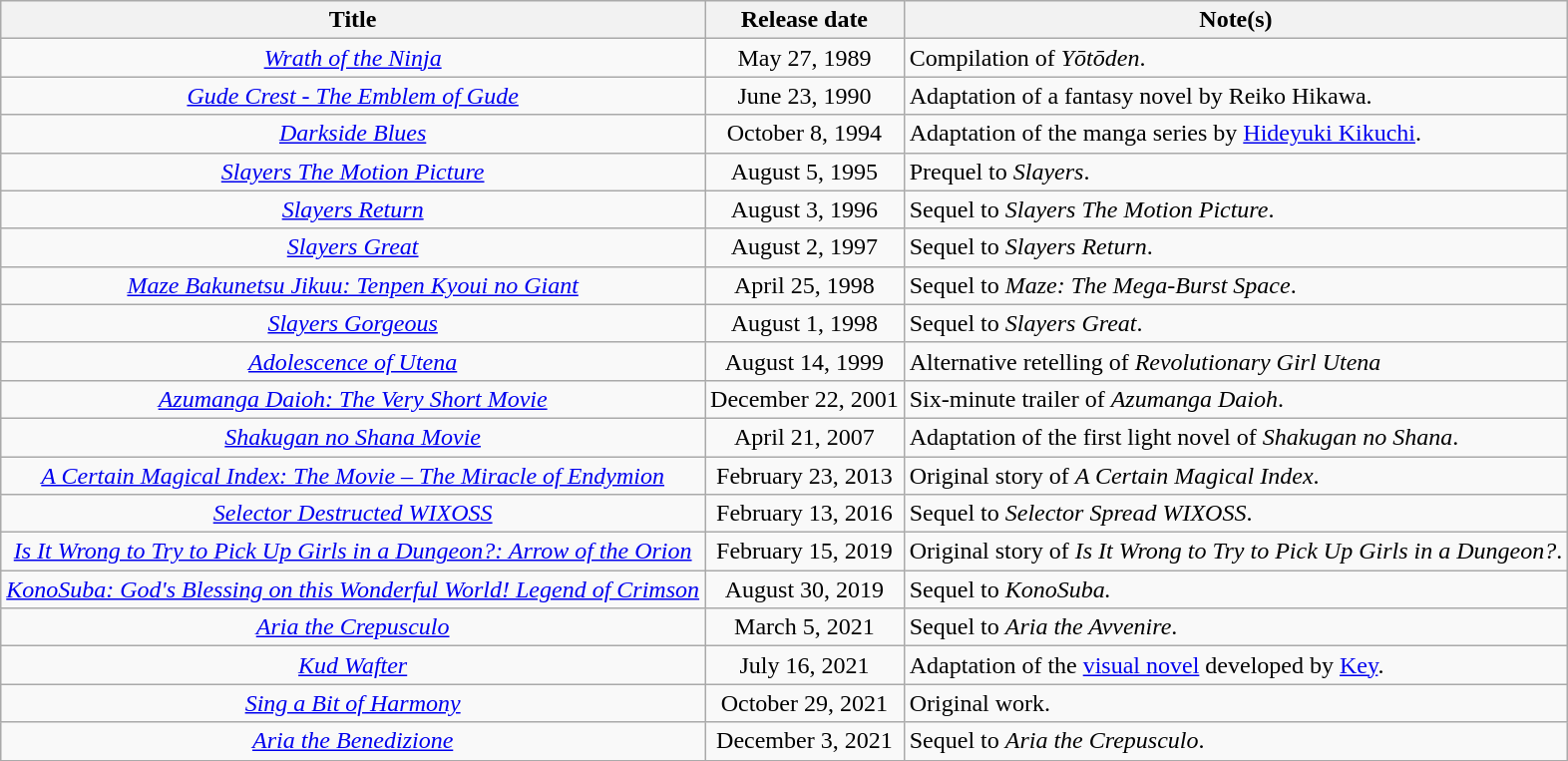<table class="wikitable sortable" style="text-align:center; margin=auto; ">
<tr>
<th scope="col">Title</th>
<th scope="col">Release date</th>
<th scope="col" class="unsortable">Note(s)</th>
</tr>
<tr>
<td><em><a href='#'>Wrath of the Ninja</a></em></td>
<td>May 27, 1989</td>
<td style="text-align:left;">Compilation of <em>Yōtōden</em>.</td>
</tr>
<tr>
<td><em><a href='#'>Gude Crest - The Emblem of Gude</a></em></td>
<td>June 23, 1990</td>
<td style="text-align:left;">Adaptation of a fantasy novel by Reiko Hikawa.</td>
</tr>
<tr>
<td><em><a href='#'>Darkside Blues</a></em></td>
<td>October 8, 1994</td>
<td style="text-align:left;">Adaptation of the manga series by <a href='#'>Hideyuki Kikuchi</a>.</td>
</tr>
<tr>
<td><em><a href='#'>Slayers The Motion Picture</a></em></td>
<td>August 5, 1995</td>
<td style="text-align:left;">Prequel to <em>Slayers</em>.</td>
</tr>
<tr>
<td><em><a href='#'>Slayers Return</a></em></td>
<td>August 3, 1996</td>
<td style="text-align:left;">Sequel to <em>Slayers The Motion Picture</em>.</td>
</tr>
<tr>
<td><em><a href='#'>Slayers Great</a></em></td>
<td>August 2, 1997</td>
<td style="text-align:left;">Sequel to <em>Slayers Return</em>.</td>
</tr>
<tr>
<td><em><a href='#'>Maze Bakunetsu Jikuu: Tenpen Kyoui no Giant</a></em></td>
<td>April 25, 1998</td>
<td style="text-align:left;">Sequel to <em>Maze: The Mega-Burst Space</em>.</td>
</tr>
<tr>
<td><em><a href='#'>Slayers Gorgeous</a></em></td>
<td>August 1, 1998</td>
<td style="text-align:left;">Sequel to <em>Slayers Great</em>.</td>
</tr>
<tr>
<td><em><a href='#'>Adolescence of Utena</a></em></td>
<td>August 14, 1999</td>
<td style="text-align:left;">Alternative retelling of <em>Revolutionary Girl Utena</em></td>
</tr>
<tr>
<td><em><a href='#'>Azumanga Daioh: The Very Short Movie</a></em></td>
<td>December 22, 2001</td>
<td style="text-align:left;">Six-minute trailer of <em>Azumanga Daioh</em>.</td>
</tr>
<tr>
<td><em><a href='#'>Shakugan no Shana Movie</a></em></td>
<td>April 21, 2007</td>
<td style="text-align:left;">Adaptation of the first light novel of <em>Shakugan no Shana</em>.</td>
</tr>
<tr>
<td><em><a href='#'>A Certain Magical Index: The Movie – The Miracle of Endymion</a></em></td>
<td>February 23, 2013</td>
<td style="text-align:left;">Original story of <em>A Certain Magical Index</em>.</td>
</tr>
<tr>
<td><em><a href='#'>Selector Destructed WIXOSS</a></em></td>
<td>February 13, 2016</td>
<td style="text-align:left;">Sequel to <em>Selector Spread WIXOSS</em>.</td>
</tr>
<tr>
<td><em><a href='#'>Is It Wrong to Try to Pick Up Girls in a Dungeon?: Arrow of the Orion</a></em></td>
<td>February 15, 2019</td>
<td style="text-align:left;">Original story of <em>Is It Wrong to Try to Pick Up Girls in a Dungeon?</em>.</td>
</tr>
<tr>
<td><em><a href='#'>KonoSuba: God's Blessing on this Wonderful World! Legend of Crimson</a></em></td>
<td>August 30, 2019</td>
<td style="text-align:left;">Sequel to <em>KonoSuba.</em></td>
</tr>
<tr>
<td><em><a href='#'>Aria the Crepusculo</a></em></td>
<td>March 5, 2021</td>
<td style="text-align:left;">Sequel to <em>Aria the Avvenire</em>.</td>
</tr>
<tr>
<td><em><a href='#'>Kud Wafter</a></em></td>
<td>July 16, 2021</td>
<td style="text-align:left;">Adaptation of the <a href='#'>visual novel</a> developed by <a href='#'>Key</a>.</td>
</tr>
<tr>
<td><em><a href='#'>Sing a Bit of Harmony</a></em></td>
<td>October 29, 2021</td>
<td style="text-align:left;">Original work.</td>
</tr>
<tr>
<td><em><a href='#'>Aria the Benedizione</a></em></td>
<td>December 3, 2021</td>
<td style="text-align:left;">Sequel to <em>Aria the Crepusculo</em>.</td>
</tr>
<tr>
</tr>
</table>
